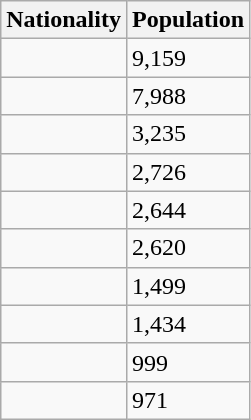<table class=wikitable>
<tr>
<th>Nationality</th>
<th>Population</th>
</tr>
<tr>
<td></td>
<td>9,159</td>
</tr>
<tr>
<td></td>
<td>7,988</td>
</tr>
<tr>
<td></td>
<td>3,235</td>
</tr>
<tr>
<td></td>
<td>2,726</td>
</tr>
<tr>
<td></td>
<td>2,644</td>
</tr>
<tr>
<td></td>
<td>2,620</td>
</tr>
<tr>
<td></td>
<td>1,499</td>
</tr>
<tr>
<td></td>
<td>1,434</td>
</tr>
<tr>
<td></td>
<td>999</td>
</tr>
<tr>
<td></td>
<td>971</td>
</tr>
</table>
